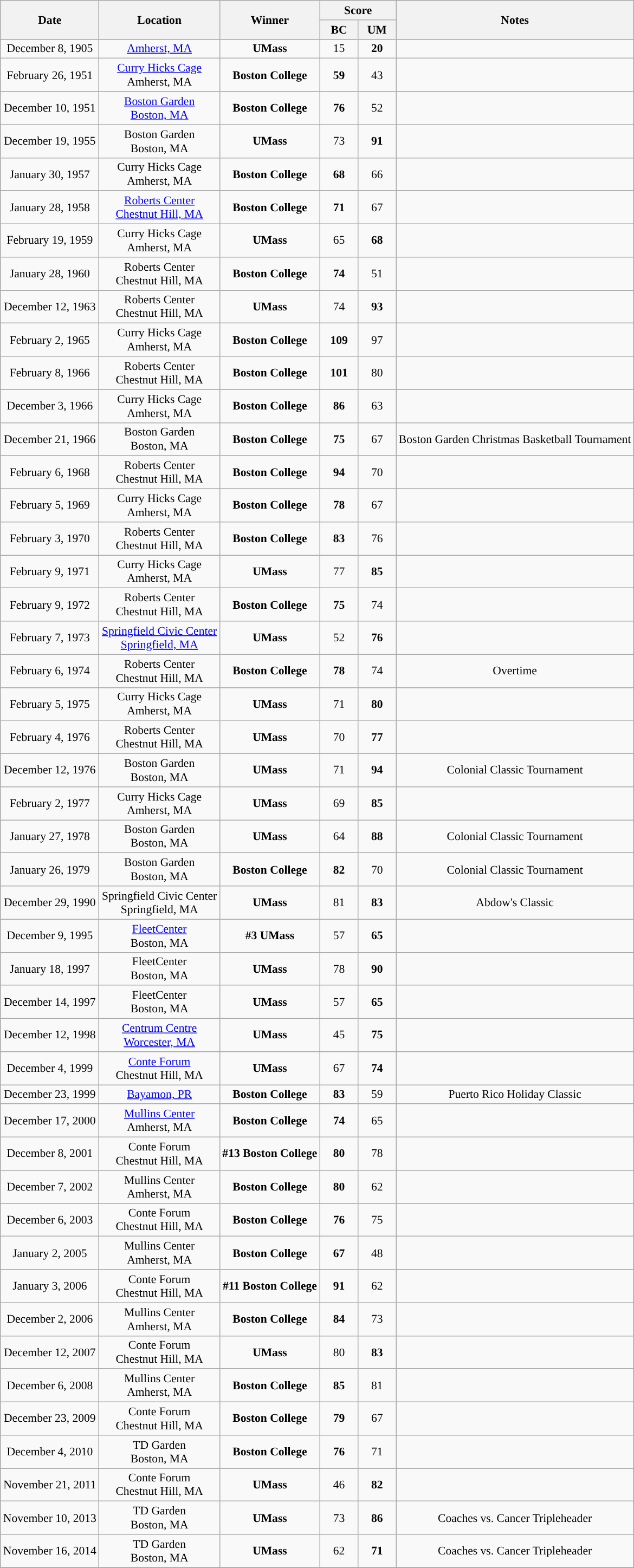<table class="wikitable" style="text-align:center; font-size:90%">
<tr>
<th rowspan="2">Date</th>
<th rowspan="2">Location</th>
<th rowspan="2">Winner</th>
<th colspan="2">Score</th>
<th rowspan="2">Notes</th>
</tr>
<tr>
<th width=40>BC</th>
<th width=40>UM</th>
</tr>
<tr>
<td>December 8, 1905</td>
<td><a href='#'>Amherst, MA</a></td>
<td><strong>UMass</strong></td>
<td>15</td>
<td><strong>20</strong></td>
<td></td>
</tr>
<tr>
<td>February 26, 1951</td>
<td><a href='#'>Curry Hicks Cage</a><br>Amherst, MA</td>
<td><strong>Boston College</strong></td>
<td><strong>59</strong></td>
<td>43</td>
<td></td>
</tr>
<tr>
<td>December 10, 1951</td>
<td><a href='#'>Boston Garden</a><br><a href='#'>Boston, MA</a></td>
<td><strong>Boston College</strong></td>
<td><strong>76</strong></td>
<td>52</td>
<td></td>
</tr>
<tr>
<td>December 19, 1955</td>
<td>Boston Garden<br>Boston, MA</td>
<td><strong>UMass</strong></td>
<td>73</td>
<td><strong>91</strong></td>
<td></td>
</tr>
<tr>
<td>January 30, 1957</td>
<td>Curry Hicks Cage<br>Amherst, MA</td>
<td><strong>Boston College</strong></td>
<td><strong>68</strong></td>
<td>66</td>
<td></td>
</tr>
<tr>
<td>January 28, 1958</td>
<td><a href='#'>Roberts Center</a><br><a href='#'>Chestnut Hill, MA</a></td>
<td><strong>Boston College</strong></td>
<td><strong>71</strong></td>
<td>67</td>
<td></td>
</tr>
<tr>
<td>February 19, 1959</td>
<td>Curry Hicks Cage<br>Amherst, MA</td>
<td><strong>UMass</strong></td>
<td>65</td>
<td><strong>68</strong></td>
<td></td>
</tr>
<tr>
<td>January 28, 1960</td>
<td>Roberts Center<br>Chestnut Hill, MA</td>
<td><strong>Boston College</strong></td>
<td><strong>74</strong></td>
<td>51</td>
<td></td>
</tr>
<tr>
<td>December 12, 1963</td>
<td>Roberts Center<br>Chestnut Hill, MA</td>
<td><strong>UMass</strong></td>
<td>74</td>
<td><strong>93</strong></td>
<td></td>
</tr>
<tr>
<td>February 2, 1965</td>
<td>Curry Hicks Cage<br>Amherst, MA</td>
<td><strong>Boston College</strong></td>
<td><strong>109</strong></td>
<td>97</td>
<td></td>
</tr>
<tr>
<td>February 8, 1966</td>
<td>Roberts Center<br>Chestnut Hill, MA</td>
<td><strong>Boston College</strong></td>
<td><strong>101</strong></td>
<td>80</td>
<td></td>
</tr>
<tr>
<td>December 3, 1966</td>
<td>Curry Hicks Cage<br>Amherst, MA</td>
<td><strong>Boston College</strong></td>
<td><strong>86</strong></td>
<td>63</td>
<td></td>
</tr>
<tr>
<td>December 21, 1966</td>
<td>Boston Garden<br>Boston, MA</td>
<td><strong>Boston College</strong></td>
<td><strong>75</strong></td>
<td>67</td>
<td>Boston Garden Christmas Basketball Tournament</td>
</tr>
<tr>
<td>February 6, 1968</td>
<td>Roberts Center<br>Chestnut Hill, MA</td>
<td><strong>Boston College</strong></td>
<td><strong>94</strong></td>
<td>70</td>
<td></td>
</tr>
<tr>
<td>February 5, 1969</td>
<td>Curry Hicks Cage<br>Amherst, MA</td>
<td><strong>Boston College</strong></td>
<td><strong>78</strong></td>
<td>67</td>
<td></td>
</tr>
<tr>
<td>February 3, 1970</td>
<td>Roberts Center<br>Chestnut Hill, MA</td>
<td><strong>Boston College</strong></td>
<td><strong>83</strong></td>
<td>76</td>
<td></td>
</tr>
<tr>
<td>February 9, 1971</td>
<td>Curry Hicks Cage<br>Amherst, MA</td>
<td><strong>UMass</strong></td>
<td>77</td>
<td><strong>85</strong></td>
<td></td>
</tr>
<tr>
<td>February 9, 1972</td>
<td>Roberts Center<br>Chestnut Hill, MA</td>
<td><strong>Boston College</strong></td>
<td><strong>75</strong></td>
<td>74</td>
<td></td>
</tr>
<tr>
<td>February 7, 1973</td>
<td><a href='#'>Springfield Civic Center</a><br><a href='#'>Springfield, MA</a></td>
<td><strong>UMass</strong></td>
<td>52</td>
<td><strong>76</strong></td>
<td></td>
</tr>
<tr>
<td>February 6, 1974</td>
<td>Roberts Center<br>Chestnut Hill, MA</td>
<td><strong>Boston College</strong></td>
<td><strong>78</strong></td>
<td>74</td>
<td>Overtime</td>
</tr>
<tr>
<td>February 5, 1975</td>
<td>Curry Hicks Cage<br>Amherst, MA</td>
<td><strong>UMass</strong></td>
<td>71</td>
<td><strong>80</strong></td>
<td></td>
</tr>
<tr>
<td>February 4, 1976</td>
<td>Roberts Center<br>Chestnut Hill, MA</td>
<td><strong>UMass</strong></td>
<td>70</td>
<td><strong>77</strong></td>
<td></td>
</tr>
<tr>
<td>December 12, 1976</td>
<td>Boston Garden<br>Boston, MA</td>
<td><strong>UMass</strong></td>
<td>71</td>
<td><strong>94</strong></td>
<td>Colonial Classic Tournament</td>
</tr>
<tr>
<td>February 2, 1977</td>
<td>Curry Hicks Cage<br>Amherst, MA</td>
<td><strong>UMass</strong></td>
<td>69</td>
<td><strong>85</strong></td>
<td></td>
</tr>
<tr>
<td>January 27, 1978</td>
<td>Boston Garden<br>Boston, MA</td>
<td><strong>UMass</strong></td>
<td>64</td>
<td><strong>88</strong></td>
<td>Colonial Classic Tournament</td>
</tr>
<tr>
<td>January 26, 1979</td>
<td>Boston Garden<br>Boston, MA</td>
<td><strong>Boston College</strong></td>
<td><strong>82</strong></td>
<td>70</td>
<td>Colonial Classic Tournament</td>
</tr>
<tr>
<td>December 29, 1990</td>
<td>Springfield Civic Center<br>Springfield, MA</td>
<td><strong>UMass</strong></td>
<td>81</td>
<td><strong>83</strong></td>
<td>Abdow's Classic</td>
</tr>
<tr>
<td>December 9, 1995</td>
<td><a href='#'>FleetCenter</a><br>Boston, MA</td>
<td><strong>#3 UMass</strong></td>
<td>57</td>
<td><strong>65</strong></td>
<td></td>
</tr>
<tr>
<td>January 18, 1997</td>
<td>FleetCenter<br>Boston, MA</td>
<td><strong>UMass</strong></td>
<td>78</td>
<td><strong>90</strong></td>
<td></td>
</tr>
<tr>
<td>December 14, 1997</td>
<td>FleetCenter<br>Boston, MA</td>
<td><strong>UMass</strong></td>
<td>57</td>
<td><strong>65</strong></td>
<td></td>
</tr>
<tr>
<td>December 12, 1998</td>
<td><a href='#'>Centrum Centre</a><br><a href='#'>Worcester, MA</a></td>
<td><strong>UMass</strong></td>
<td>45</td>
<td><strong>75</strong></td>
<td></td>
</tr>
<tr>
<td>December 4, 1999</td>
<td><a href='#'>Conte Forum</a><br>Chestnut Hill, MA</td>
<td><strong>UMass</strong></td>
<td>67</td>
<td><strong>74</strong></td>
<td></td>
</tr>
<tr>
<td>December 23, 1999</td>
<td><a href='#'>Bayamon, PR</a></td>
<td><strong>Boston College</strong></td>
<td><strong>83</strong></td>
<td>59</td>
<td>Puerto Rico Holiday Classic</td>
</tr>
<tr>
<td>December 17, 2000</td>
<td><a href='#'>Mullins Center</a><br>Amherst, MA</td>
<td><strong>Boston College</strong></td>
<td><strong>74</strong></td>
<td>65</td>
<td></td>
</tr>
<tr>
<td>December 8, 2001</td>
<td>Conte Forum<br>Chestnut Hill, MA</td>
<td><strong>#13 Boston College</strong></td>
<td><strong>80</strong></td>
<td>78</td>
<td></td>
</tr>
<tr>
<td>December 7, 2002</td>
<td>Mullins Center<br>Amherst, MA</td>
<td><strong>Boston College</strong></td>
<td><strong>80</strong></td>
<td>62</td>
<td></td>
</tr>
<tr>
<td>December 6, 2003</td>
<td>Conte Forum<br>Chestnut Hill, MA</td>
<td><strong>Boston College</strong></td>
<td><strong>76</strong></td>
<td>75</td>
<td></td>
</tr>
<tr>
<td>January 2, 2005</td>
<td>Mullins Center<br>Amherst, MA</td>
<td><strong>Boston College</strong></td>
<td><strong>67</strong></td>
<td>48</td>
<td></td>
</tr>
<tr>
<td>January 3, 2006</td>
<td>Conte Forum<br>Chestnut Hill, MA</td>
<td><strong>#11 Boston College</strong></td>
<td><strong>91</strong></td>
<td>62</td>
<td></td>
</tr>
<tr>
<td>December 2, 2006</td>
<td>Mullins Center<br>Amherst, MA</td>
<td><strong>Boston College</strong></td>
<td><strong>84</strong></td>
<td>73</td>
<td></td>
</tr>
<tr>
<td>December 12, 2007</td>
<td>Conte Forum<br>Chestnut Hill, MA</td>
<td><strong>UMass</strong></td>
<td>80</td>
<td><strong>83</strong></td>
<td></td>
</tr>
<tr>
<td>December 6, 2008</td>
<td>Mullins Center<br>Amherst, MA</td>
<td><strong>Boston College</strong></td>
<td><strong>85</strong></td>
<td>81</td>
<td></td>
</tr>
<tr>
<td>December 23, 2009</td>
<td>Conte Forum<br>Chestnut Hill, MA</td>
<td><strong>Boston College</strong></td>
<td><strong>79</strong></td>
<td>67</td>
<td></td>
</tr>
<tr>
<td>December 4, 2010</td>
<td>TD Garden<br>Boston, MA</td>
<td><strong>Boston College</strong></td>
<td><strong>76</strong></td>
<td>71</td>
<td></td>
</tr>
<tr>
<td>November 21, 2011</td>
<td>Conte Forum<br>Chestnut Hill, MA</td>
<td><strong>UMass</strong></td>
<td>46</td>
<td><strong> 82</strong></td>
<td></td>
</tr>
<tr>
<td>November 10, 2013</td>
<td>TD Garden<br>Boston, MA</td>
<td><strong>UMass</strong></td>
<td>73</td>
<td><strong> 86</strong></td>
<td>Coaches vs. Cancer Tripleheader</td>
</tr>
<tr>
<td>November 16, 2014</td>
<td>TD Garden<br>Boston, MA</td>
<td><strong>UMass</strong></td>
<td>62</td>
<td><strong> 71</strong></td>
<td>Coaches vs. Cancer Tripleheader</td>
</tr>
<tr>
</tr>
</table>
